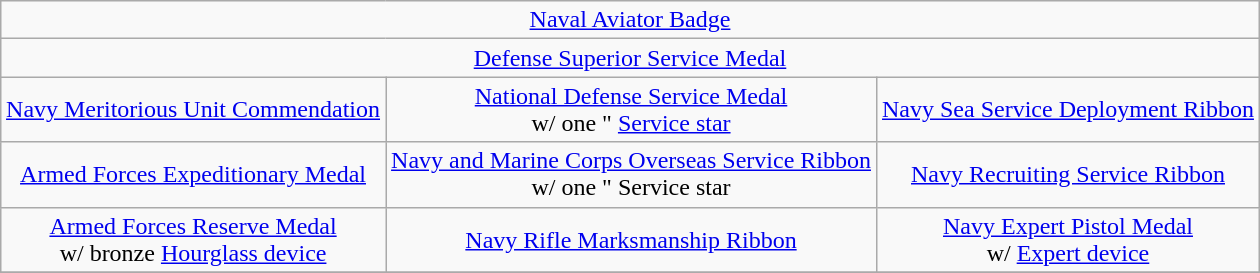<table class="wikitable" style="margin:1em auto; text-align:center;">
<tr>
<td colspan="3"><a href='#'>Naval Aviator Badge</a></td>
</tr>
<tr>
<td colspan="3"><a href='#'>Defense Superior Service Medal</a></td>
</tr>
<tr>
<td><a href='#'>Navy Meritorious Unit Commendation</a></td>
<td><a href='#'>National Defense Service Medal</a><br>w/ one " <a href='#'>Service star</a></td>
<td><a href='#'>Navy Sea Service Deployment Ribbon</a></td>
</tr>
<tr>
<td><a href='#'>Armed Forces Expeditionary Medal</a></td>
<td><a href='#'>Navy and Marine Corps Overseas Service Ribbon</a><br>w/ one " Service star</td>
<td><a href='#'>Navy Recruiting Service Ribbon</a></td>
</tr>
<tr>
<td><a href='#'>Armed Forces Reserve Medal</a><br>w/ bronze <a href='#'>Hourglass device</a></td>
<td><a href='#'>Navy Rifle Marksmanship Ribbon</a></td>
<td><a href='#'>Navy Expert Pistol Medal</a><br>w/ <a href='#'>Expert device</a></td>
</tr>
<tr>
</tr>
</table>
